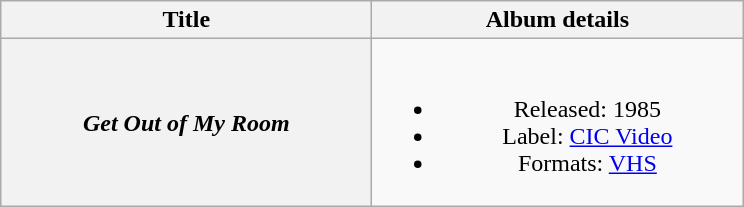<table class="wikitable plainrowheaders" style="text-align:center;">
<tr>
<th scope="col" style="width:15em;">Title</th>
<th scope="col" style="width:15em;">Album details</th>
</tr>
<tr>
<th scope="row"><em>Get Out of My Room</em></th>
<td><br><ul><li>Released: 1985</li><li>Label: <a href='#'>CIC Video</a></li><li>Formats: <a href='#'>VHS</a></li></ul></td>
</tr>
</table>
